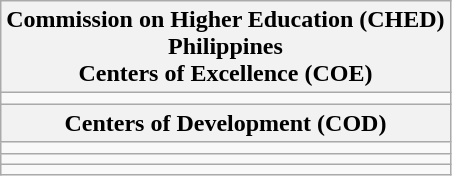<table class="wikitable floatleft">
<tr>
<th>Commission on Higher Education (CHED) <br> Philippines<br>Centers of Excellence (COE)</th>
</tr>
<tr>
<td></td>
</tr>
<tr>
<th>Centers of Development (COD)</th>
</tr>
<tr>
<td></td>
</tr>
<tr>
<td></td>
</tr>
<tr>
<td></td>
</tr>
</table>
